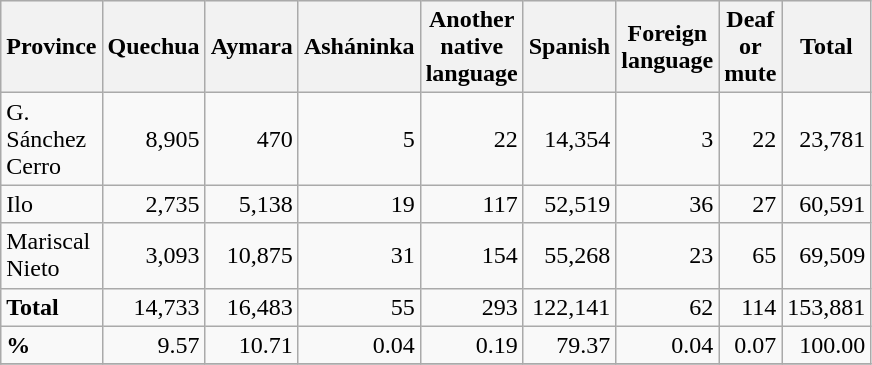<table class="wikitable" border="1" style="width:35%;" border="1">
<tr bgcolor=#EFEFEF>
<th>Province</th>
<th>Quechua</th>
<th>Aymara</th>
<th>Asháninka</th>
<th>Another native language</th>
<th>Spanish</th>
<th>Foreign language</th>
<th>Deaf or mute</th>
<th>Total</th>
</tr>
<tr>
<td>G. Sánchez Cerro</td>
<td align="right">8,905</td>
<td align="right">470</td>
<td align="right">5</td>
<td align="right">22</td>
<td align="right">14,354</td>
<td align="right">3</td>
<td align="right">22</td>
<td align="right">23,781</td>
</tr>
<tr>
<td>Ilo</td>
<td align="right">2,735</td>
<td align="right">5,138</td>
<td align="right">19</td>
<td align="right">117</td>
<td align="right">52,519</td>
<td align="right">36</td>
<td align="right">27</td>
<td align="right">60,591</td>
</tr>
<tr>
<td>Mariscal Nieto</td>
<td align="right">3,093</td>
<td align="right">10,875</td>
<td align="right">31</td>
<td align="right">154</td>
<td align="right">55,268</td>
<td align="right">23</td>
<td align="right">65</td>
<td align="right">69,509</td>
</tr>
<tr>
<td><strong>Total</strong></td>
<td align="right">14,733</td>
<td align="right">16,483</td>
<td align="right">55</td>
<td align="right">293</td>
<td align="right">122,141</td>
<td align="right">62</td>
<td align="right">114</td>
<td align="right">153,881</td>
</tr>
<tr>
<td><strong>%</strong></td>
<td align="right">9.57</td>
<td align="right">10.71</td>
<td align="right">0.04</td>
<td align="right">0.19</td>
<td align="right">79.37</td>
<td align="right">0.04</td>
<td align="right">0.07</td>
<td align="right">100.00</td>
</tr>
<tr>
</tr>
</table>
